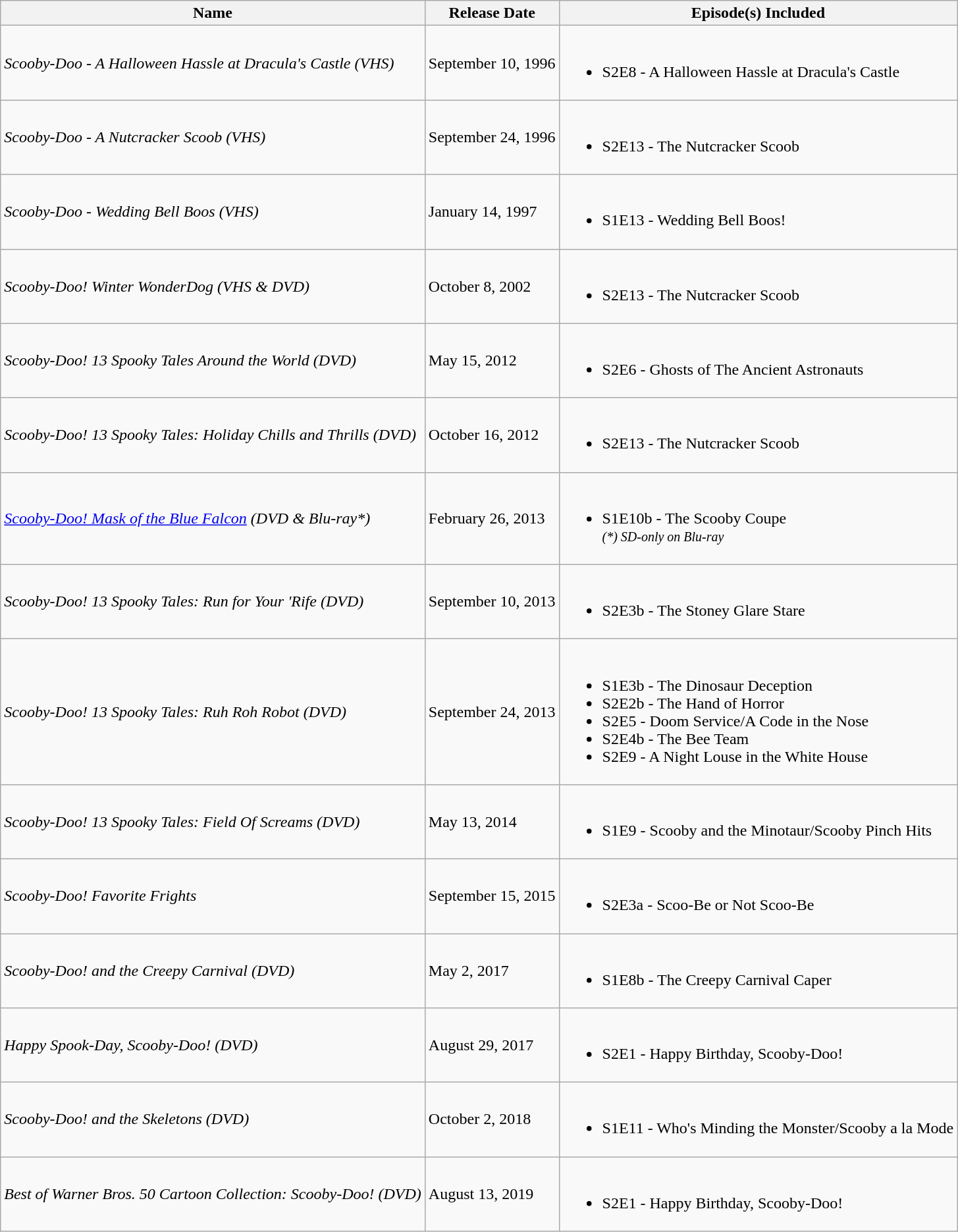<table class="wikitable">
<tr>
<th>Name</th>
<th>Release Date</th>
<th>Episode(s) Included</th>
</tr>
<tr>
<td><em>Scooby-Doo - A Halloween Hassle at Dracula's Castle (VHS)</em></td>
<td>September 10, 1996</td>
<td><br><ul><li>S2E8 - A Halloween Hassle at Dracula's Castle</li></ul></td>
</tr>
<tr>
<td><em>Scooby-Doo - A Nutcracker Scoob (VHS)</em></td>
<td>September 24, 1996</td>
<td><br><ul><li>S2E13 - The Nutcracker Scoob</li></ul></td>
</tr>
<tr>
<td><em>Scooby-Doo - Wedding Bell Boos (VHS)</em></td>
<td>January 14, 1997</td>
<td><br><ul><li>S1E13 - Wedding Bell Boos!</li></ul></td>
</tr>
<tr>
<td><em>Scooby-Doo! Winter WonderDog (VHS & DVD)</em></td>
<td>October 8, 2002</td>
<td><br><ul><li>S2E13 - The Nutcracker Scoob</li></ul></td>
</tr>
<tr>
<td><em>Scooby-Doo! 13 Spooky Tales Around the World (DVD)</em></td>
<td>May 15, 2012</td>
<td><br><ul><li>S2E6 - Ghosts of The Ancient Astronauts</li></ul></td>
</tr>
<tr>
<td><em>Scooby-Doo! 13 Spooky Tales: Holiday Chills and Thrills (DVD)</em></td>
<td>October 16, 2012</td>
<td><br><ul><li>S2E13 - The Nutcracker Scoob</li></ul></td>
</tr>
<tr>
<td><em><a href='#'>Scooby-Doo! Mask of the Blue Falcon</a> (DVD & Blu-ray*)</em></td>
<td>February 26, 2013</td>
<td><br><ul><li>S1E10b - The Scooby Coupe<br><small><em>(*) SD-only on Blu-ray</em></small></li></ul></td>
</tr>
<tr>
<td><em>Scooby-Doo! 13 Spooky Tales: Run for Your 'Rife (DVD)</em></td>
<td>September 10, 2013</td>
<td><br><ul><li>S2E3b - The Stoney Glare Stare</li></ul></td>
</tr>
<tr>
<td><em>Scooby-Doo! 13 Spooky Tales: Ruh Roh Robot (DVD)</em></td>
<td>September 24, 2013</td>
<td><br><ul><li>S1E3b - The Dinosaur Deception</li><li>S2E2b - The Hand of Horror</li><li>S2E5 - Doom Service/A Code in the Nose</li><li>S2E4b - The Bee Team</li><li>S2E9 - A Night Louse in the White House</li></ul></td>
</tr>
<tr>
<td><em>Scooby-Doo! 13 Spooky Tales: Field Of Screams (DVD)</em></td>
<td>May 13, 2014</td>
<td><br><ul><li>S1E9 - Scooby and the Minotaur/Scooby Pinch Hits</li></ul></td>
</tr>
<tr>
<td><em>Scooby-Doo! Favorite Frights</em></td>
<td>September 15, 2015</td>
<td><br><ul><li>S2E3a - Scoo-Be or Not Scoo-Be</li></ul></td>
</tr>
<tr>
<td><em>Scooby-Doo! and the Creepy Carnival (DVD)</em></td>
<td>May 2, 2017</td>
<td><br><ul><li>S1E8b - The Creepy Carnival Caper</li></ul></td>
</tr>
<tr>
<td><em>Happy Spook-Day, Scooby-Doo! (DVD)</em></td>
<td>August 29, 2017</td>
<td><br><ul><li>S2E1 - Happy Birthday, Scooby-Doo!</li></ul></td>
</tr>
<tr>
<td><em>Scooby-Doo! and the Skeletons (DVD)</em></td>
<td>October 2, 2018</td>
<td><br><ul><li>S1E11 - Who's Minding the Monster/Scooby a la Mode</li></ul></td>
</tr>
<tr>
<td><em>Best of Warner Bros. 50 Cartoon Collection: Scooby-Doo! (DVD)</em></td>
<td>August 13, 2019</td>
<td><br><ul><li>S2E1 - Happy Birthday, Scooby-Doo!</li></ul></td>
</tr>
</table>
